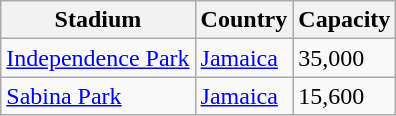<table class="wikitable sortable">
<tr>
<th>Stadium</th>
<th>Country</th>
<th>Capacity</th>
</tr>
<tr>
<td><a href='#'>Independence Park</a></td>
<td><a href='#'>Jamaica</a></td>
<td>35,000</td>
</tr>
<tr>
<td><a href='#'>Sabina Park</a></td>
<td><a href='#'>Jamaica</a></td>
<td>15,600</td>
</tr>
</table>
